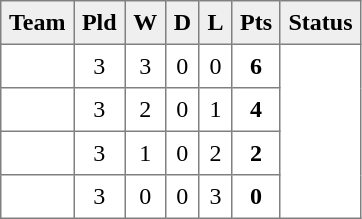<table style=border-collapse:collapse border=1 cellspacing=0 cellpadding=5>
<tr align=center bgcolor=#efefef>
<th>Team</th>
<th>Pld</th>
<th>W</th>
<th>D</th>
<th>L</th>
<th>Pts</th>
<th>Status</th>
</tr>
<tr align=center style="background:#FFFFFF;">
<td style="text-align:left;"> </td>
<td>3</td>
<td>3</td>
<td>0</td>
<td>0</td>
<td><strong>6</strong></td>
<td rowspan=4></td>
</tr>
<tr align=center style="background:#FFFFFF;">
<td style="text-align:left;"> </td>
<td>3</td>
<td>2</td>
<td>0</td>
<td>1</td>
<td><strong>4</strong></td>
</tr>
<tr align=center style="background:#FFFFFF;">
<td style="text-align:left;"> </td>
<td>3</td>
<td>1</td>
<td>0</td>
<td>2</td>
<td><strong>2</strong></td>
</tr>
<tr align=center style="background:#FFFFFF;">
<td style="text-align:left;"> </td>
<td>3</td>
<td>0</td>
<td>0</td>
<td>3</td>
<td><strong>0</strong></td>
</tr>
</table>
